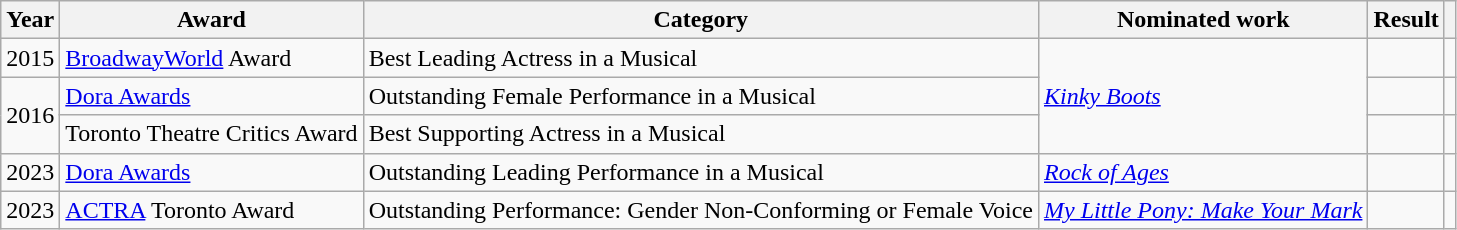<table class="wikitable"">
<tr>
<th>Year</th>
<th>Award</th>
<th>Category</th>
<th>Nominated work</th>
<th>Result</th>
<th></th>
</tr>
<tr>
<td>2015</td>
<td><a href='#'>BroadwayWorld</a> Award</td>
<td>Best Leading Actress in a Musical</td>
<td rowspan="3"><em><a href='#'>Kinky Boots</a></em></td>
<td></td>
<td></td>
</tr>
<tr>
<td rowspan="2">2016</td>
<td><a href='#'>Dora Awards</a></td>
<td>Outstanding Female Performance in a Musical</td>
<td></td>
<td></td>
</tr>
<tr>
<td>Toronto Theatre Critics Award</td>
<td>Best Supporting Actress in a Musical</td>
<td></td>
<td></td>
</tr>
<tr>
<td>2023</td>
<td><a href='#'>Dora Awards</a></td>
<td>Outstanding Leading Performance in a Musical</td>
<td><em><a href='#'>Rock of Ages</a></em></td>
<td></td>
<td></td>
</tr>
<tr>
<td>2023</td>
<td><a href='#'>ACTRA</a> Toronto Award</td>
<td>Outstanding Performance: Gender Non-Conforming or Female Voice</td>
<td><em><a href='#'>My Little Pony: Make Your Mark</a></em></td>
<td></td>
<td></td>
</tr>
</table>
